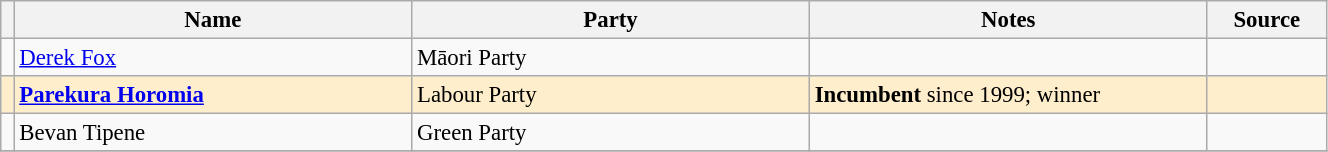<table class="wikitable" width="70%" style="font-size:95%;">
<tr>
<th width=1%></th>
<th width=30%>Name</th>
<th width=30%>Party</th>
<th width=30%>Notes</th>
<th width=9%>Source</th>
</tr>
<tr -->
<td bgcolor=></td>
<td><a href='#'>Derek Fox</a></td>
<td>Māori Party</td>
<td></td>
<td></td>
</tr>
<tr ---- bgcolor=#FFEECC>
<td bgcolor=></td>
<td><strong><a href='#'>Parekura Horomia</a></strong></td>
<td>Labour Party</td>
<td><strong>Incumbent</strong> since 1999; winner</td>
<td></td>
</tr>
<tr -->
<td bgcolor=></td>
<td>Bevan Tipene</td>
<td>Green Party</td>
<td></td>
<td></td>
</tr>
<tr -->
</tr>
</table>
